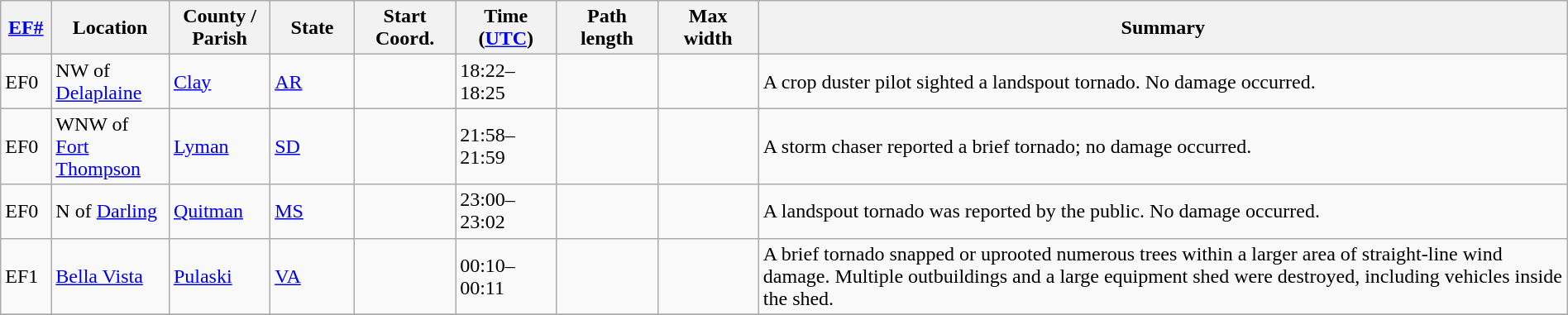<table class="wikitable sortable" style="width:100%;">
<tr>
<th scope="col" style="width:3%; text-align:center;"><a href='#'>EF#</a></th>
<th scope="col" style="width:7%; text-align:center;" class="unsortable">Location</th>
<th scope="col" style="width:6%; text-align:center;" class="unsortable">County / Parish</th>
<th scope="col" style="width:5%; text-align:center;">State</th>
<th scope="col" style="width:6%; text-align:center;">Start Coord.</th>
<th scope="col" style="width:6%; text-align:center;">Time (<a href='#'>UTC</a>)</th>
<th scope="col" style="width:6%; text-align:center;">Path length</th>
<th scope="col" style="width:6%; text-align:center;">Max width</th>
<th scope="col" class="unsortable" style="width:48%; text-align:center;">Summary</th>
</tr>
<tr>
<td bgcolor=>EF0</td>
<td>NW of <a href='#'>Delaplaine</a></td>
<td><a href='#'>Clay</a></td>
<td><a href='#'>AR</a></td>
<td></td>
<td>18:22–18:25</td>
<td></td>
<td></td>
<td>A crop duster pilot sighted a landspout tornado. No damage occurred.</td>
</tr>
<tr>
<td bgcolor=>EF0</td>
<td>WNW of <a href='#'>Fort Thompson</a></td>
<td><a href='#'>Lyman</a></td>
<td><a href='#'>SD</a></td>
<td></td>
<td>21:58–21:59</td>
<td></td>
<td></td>
<td>A storm chaser reported a brief tornado; no damage occurred.</td>
</tr>
<tr>
<td bgcolor=>EF0</td>
<td>N of <a href='#'>Darling</a></td>
<td><a href='#'>Quitman</a></td>
<td><a href='#'>MS</a></td>
<td></td>
<td>23:00–23:02</td>
<td></td>
<td></td>
<td>A landspout tornado was reported by the public. No damage occurred.</td>
</tr>
<tr>
<td bgcolor=>EF1</td>
<td><a href='#'>Bella Vista</a></td>
<td><a href='#'>Pulaski</a></td>
<td><a href='#'>VA</a></td>
<td></td>
<td>00:10–00:11</td>
<td></td>
<td></td>
<td>A brief tornado snapped or uprooted numerous trees within a larger area of straight-line wind damage. Multiple outbuildings and a large equipment shed were destroyed, including vehicles inside the shed.</td>
</tr>
<tr>
</tr>
</table>
